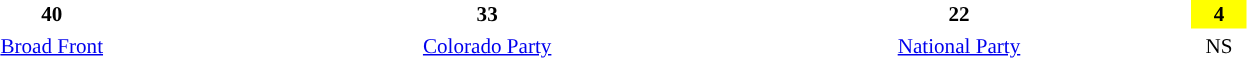<table style="width:66em; text-align:center; font-size:88%">
<tr style="font-weight:bold">
<td style="background:">40</td>
<td style="background:">33</td>
<td style="background:">22</td>
<td style="background:yellow; width:4.05%; color:black">4</td>
</tr>
<tr>
<td><a href='#'>Broad Front</a></td>
<td><a href='#'>Colorado Party</a></td>
<td><a href='#'>National Party</a></td>
<td>NS</td>
</tr>
</table>
